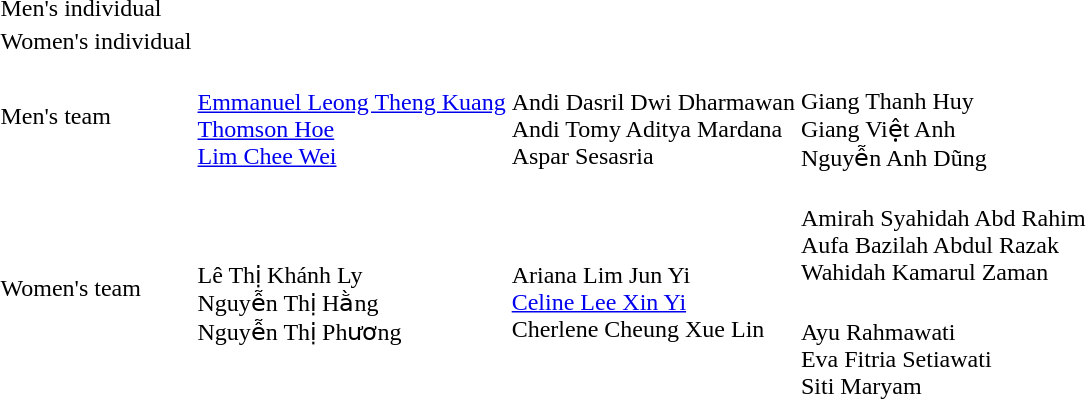<table>
<tr>
<td rowspan=2>Men's individual</td>
<td rowspan=2></td>
<td rowspan=2></td>
<td></td>
</tr>
<tr>
<td></td>
</tr>
<tr>
<td rowspan=2>Women's individual</td>
<td rowspan=2></td>
<td rowspan=2></td>
<td></td>
</tr>
<tr>
<td></td>
</tr>
<tr>
<td>Men's team</td>
<td nowrap=true><br><a href='#'>Emmanuel Leong Theng Kuang</a><br><a href='#'>Thomson Hoe</a><br><a href='#'>Lim Chee Wei</a></td>
<td nowrap=true><br>Andi Dasril Dwi Dharmawan<br>Andi Tomy Aditya Mardana<br>Aspar Sesasria</td>
<td><br>Giang Thanh Huy<br>Giang Việt Anh<br>Nguyễn Anh Dũng</td>
</tr>
<tr>
<td rowspan=2>Women's team</td>
<td rowspan=2><br>Lê Thị Khánh Ly<br>Nguyễn Thị Hằng<br>Nguyễn Thị Phương</td>
<td rowspan=2><br>Ariana Lim Jun Yi<br><a href='#'>Celine Lee Xin Yi</a><br>Cherlene Cheung Xue Lin</td>
<td nowrap=true><br>Amirah Syahidah Abd Rahim<br>Aufa Bazilah Abdul Razak<br>Wahidah Kamarul Zaman</td>
</tr>
<tr>
<td><br>Ayu Rahmawati<br>Eva Fitria Setiawati<br>Siti Maryam</td>
</tr>
</table>
